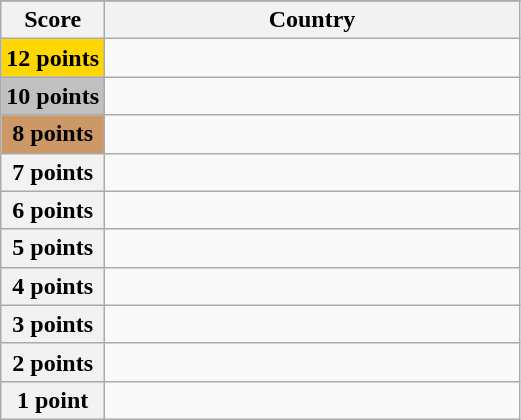<table class="wikitable">
<tr>
</tr>
<tr>
<th scope="col" width="20%">Score</th>
<th scope="col">Country</th>
</tr>
<tr>
<th scope="row" style="background:gold">12 points</th>
<td></td>
</tr>
<tr>
<th scope="row" style="background:silver">10 points</th>
<td></td>
</tr>
<tr>
<th scope="row" style="background:#CC9966">8 points</th>
<td></td>
</tr>
<tr>
<th scope="row">7 points</th>
<td></td>
</tr>
<tr>
<th scope="row">6 points</th>
<td></td>
</tr>
<tr>
<th scope="row">5 points</th>
<td></td>
</tr>
<tr>
<th scope="row">4 points</th>
<td></td>
</tr>
<tr>
<th scope="row">3 points</th>
<td></td>
</tr>
<tr>
<th scope="row">2 points</th>
<td></td>
</tr>
<tr>
<th scope="row">1 point</th>
<td></td>
</tr>
</table>
